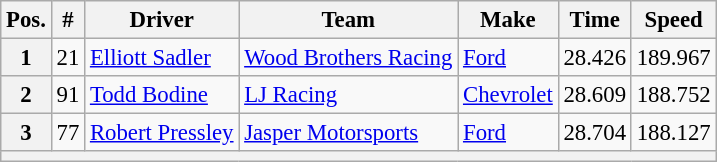<table class="wikitable" style="font-size:95%">
<tr>
<th>Pos.</th>
<th>#</th>
<th>Driver</th>
<th>Team</th>
<th>Make</th>
<th>Time</th>
<th>Speed</th>
</tr>
<tr>
<th>1</th>
<td>21</td>
<td><a href='#'>Elliott Sadler</a></td>
<td><a href='#'>Wood Brothers Racing</a></td>
<td><a href='#'>Ford</a></td>
<td>28.426</td>
<td>189.967</td>
</tr>
<tr>
<th>2</th>
<td>91</td>
<td><a href='#'>Todd Bodine</a></td>
<td><a href='#'>LJ Racing</a></td>
<td><a href='#'>Chevrolet</a></td>
<td>28.609</td>
<td>188.752</td>
</tr>
<tr>
<th>3</th>
<td>77</td>
<td><a href='#'>Robert Pressley</a></td>
<td><a href='#'>Jasper Motorsports</a></td>
<td><a href='#'>Ford</a></td>
<td>28.704</td>
<td>188.127</td>
</tr>
<tr>
<th colspan="7"></th>
</tr>
</table>
